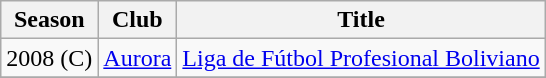<table class="wikitable">
<tr>
<th>Season</th>
<th>Club</th>
<th>Title</th>
</tr>
<tr>
<td>2008 (C)</td>
<td><a href='#'>Aurora</a></td>
<td><a href='#'>Liga de Fútbol Profesional Boliviano</a></td>
</tr>
<tr>
</tr>
</table>
